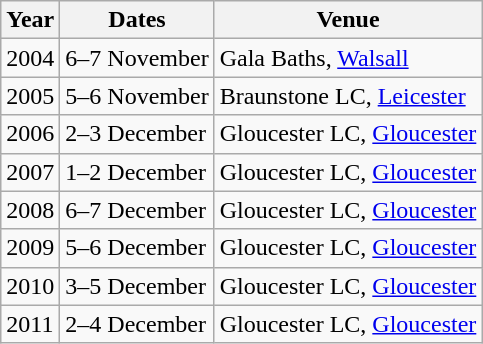<table class="wikitable">
<tr>
<th>Year</th>
<th>Dates</th>
<th>Venue</th>
</tr>
<tr>
<td>2004</td>
<td>6–7 November</td>
<td>Gala Baths, <a href='#'>Walsall</a></td>
</tr>
<tr>
<td>2005</td>
<td>5–6 November</td>
<td>Braunstone LC, <a href='#'>Leicester</a></td>
</tr>
<tr>
<td>2006</td>
<td>2–3 December</td>
<td>Gloucester LC, <a href='#'>Gloucester</a></td>
</tr>
<tr>
<td>2007</td>
<td>1–2 December</td>
<td>Gloucester LC, <a href='#'>Gloucester</a></td>
</tr>
<tr>
<td>2008</td>
<td>6–7 December</td>
<td>Gloucester LC, <a href='#'>Gloucester</a></td>
</tr>
<tr>
<td>2009</td>
<td>5–6 December</td>
<td>Gloucester LC, <a href='#'>Gloucester</a></td>
</tr>
<tr>
<td>2010</td>
<td>3–5 December</td>
<td>Gloucester LC, <a href='#'>Gloucester</a></td>
</tr>
<tr>
<td>2011</td>
<td>2–4 December</td>
<td>Gloucester LC, <a href='#'>Gloucester</a></td>
</tr>
</table>
